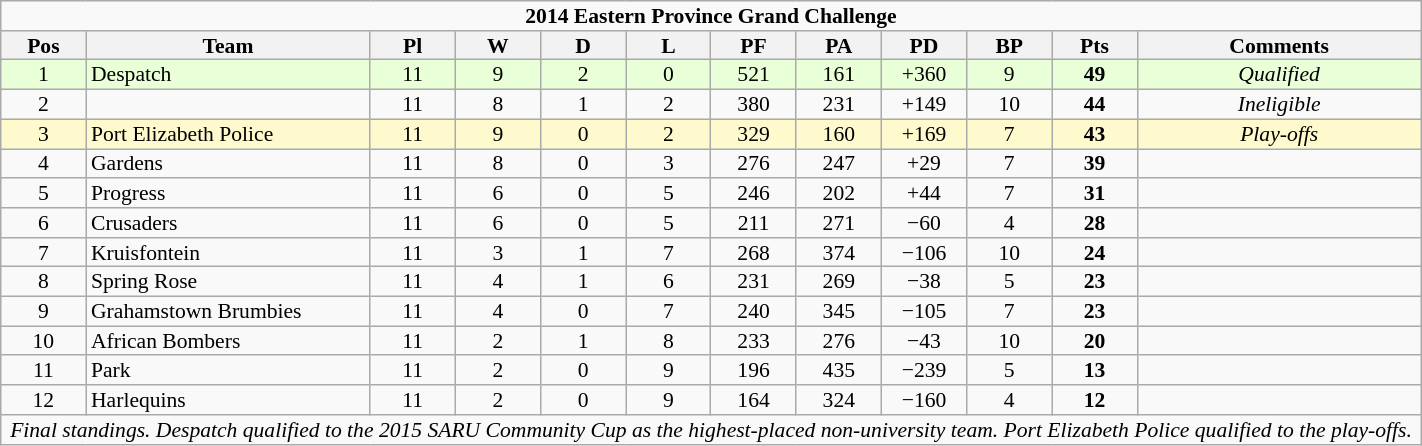<table class="wikitable"  style="text-align:center; line-height:90%; font-size:90%; width:75%;">
<tr>
<td colspan=12><strong>2014 Eastern Province Grand Challenge</strong></td>
</tr>
<tr>
<th style="width:6%;">Pos</th>
<th style="width:20%;">Team</th>
<th style="width:6%;">Pl</th>
<th style="width:6%;">W</th>
<th style="width:6%;">D</th>
<th style="width:6%;">L</th>
<th style="width:6%;">PF</th>
<th style="width:6%;">PA</th>
<th style="width:6%;">PD</th>
<th style="width:6%;">BP</th>
<th style="width:6%;">Pts</th>
<th style="width:20%;">Comments<br></th>
</tr>
<tr bgcolor="#E8FFD8">
<td>1</td>
<td style="text-align:left;">Despatch</td>
<td>11</td>
<td>9</td>
<td>2</td>
<td>0</td>
<td>521</td>
<td>161</td>
<td>+360</td>
<td>9</td>
<td><strong>49</strong></td>
<td><em>Qualified</em></td>
</tr>
<tr>
<td>2</td>
<td style="text-align:left;"></td>
<td>11</td>
<td>8</td>
<td>1</td>
<td>2</td>
<td>380</td>
<td>231</td>
<td>+149</td>
<td>10</td>
<td><strong>44</strong></td>
<td><em>Ineligible</em></td>
</tr>
<tr bgcolor="#FFFACD">
<td>3</td>
<td style="text-align:left;">Port Elizabeth Police</td>
<td>11</td>
<td>9</td>
<td>0</td>
<td>2</td>
<td>329</td>
<td>160</td>
<td>+169</td>
<td>7</td>
<td><strong>43</strong></td>
<td><em>Play-offs</em></td>
</tr>
<tr>
<td>4</td>
<td style="text-align:left;">Gardens</td>
<td>11</td>
<td>8</td>
<td>0</td>
<td>3</td>
<td>276</td>
<td>247</td>
<td>+29</td>
<td>7</td>
<td><strong>39</strong></td>
<td></td>
</tr>
<tr>
<td>5</td>
<td style="text-align:left;">Progress</td>
<td>11</td>
<td>6</td>
<td>0</td>
<td>5</td>
<td>246</td>
<td>202</td>
<td>+44</td>
<td>7</td>
<td><strong>31</strong></td>
<td></td>
</tr>
<tr>
<td>6</td>
<td style="text-align:left;">Crusaders</td>
<td>11</td>
<td>6</td>
<td>0</td>
<td>5</td>
<td>211</td>
<td>271</td>
<td>−60</td>
<td>4</td>
<td><strong>28</strong></td>
<td></td>
</tr>
<tr>
<td>7</td>
<td style="text-align:left;">Kruisfontein</td>
<td>11</td>
<td>3</td>
<td>1</td>
<td>7</td>
<td>268</td>
<td>374</td>
<td>−106</td>
<td>10</td>
<td><strong>24</strong></td>
<td></td>
</tr>
<tr>
<td>8</td>
<td style="text-align:left;">Spring Rose</td>
<td>11</td>
<td>4</td>
<td>1</td>
<td>6</td>
<td>231</td>
<td>269</td>
<td>−38</td>
<td>5</td>
<td><strong>23</strong></td>
<td></td>
</tr>
<tr>
<td>9</td>
<td style="text-align:left;">Grahamstown Brumbies</td>
<td>11</td>
<td>4</td>
<td>0</td>
<td>7</td>
<td>240</td>
<td>345</td>
<td>−105</td>
<td>7</td>
<td><strong>23</strong></td>
<td></td>
</tr>
<tr>
<td>10</td>
<td style="text-align:left;">African Bombers</td>
<td>11</td>
<td>2</td>
<td>1</td>
<td>8</td>
<td>233</td>
<td>276</td>
<td>−43</td>
<td>10</td>
<td><strong>20</strong></td>
<td></td>
</tr>
<tr>
<td>11</td>
<td style="text-align:left;">Park</td>
<td>11</td>
<td>2</td>
<td>0</td>
<td>9</td>
<td>196</td>
<td>435</td>
<td>−239</td>
<td>5</td>
<td><strong>13</strong></td>
<td></td>
</tr>
<tr>
<td>12</td>
<td style="text-align:left;">Harlequins</td>
<td>11</td>
<td>2</td>
<td>0</td>
<td>9</td>
<td>164</td>
<td>324</td>
<td>−160</td>
<td>4</td>
<td><strong>12</strong></td>
<td></td>
</tr>
<tr>
<td colspan=12><em>Final standings. Despatch qualified to the 2015 SARU Community Cup as the highest-placed non-university team. Port Elizabeth Police qualified to the play-offs.</em></td>
</tr>
</table>
